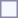<table style="border:1px solid #8888aa; background-color:#f7f8ff; padding:5px; font-size:95%; margin: 0px 12px 12px 0px;">
</table>
